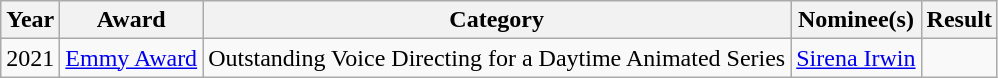<table class="wikitable sortable">
<tr>
<th>Year</th>
<th>Award</th>
<th>Category</th>
<th>Nominee(s)</th>
<th>Result</th>
</tr>
<tr>
<td>2021</td>
<td><a href='#'>Emmy Award</a></td>
<td>Outstanding Voice Directing for a Daytime Animated Series</td>
<td><a href='#'>Sirena Irwin</a></td>
<td></td>
</tr>
</table>
